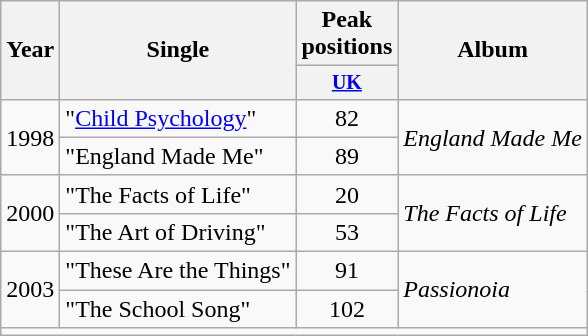<table class="wikitable" style="text-align:center;">
<tr>
<th rowspan="2">Year</th>
<th rowspan="2">Single</th>
<th>Peak positions</th>
<th rowspan="2">Album</th>
</tr>
<tr style="font-size:smaller;">
<th style="width:50px;"><a href='#'>UK</a><br></th>
</tr>
<tr>
<td rowspan="2">1998</td>
<td style="text-align:left;">"<a href='#'>Child Psychology</a>"</td>
<td>82</td>
<td style="text-align:left;" rowspan="2"><em>England Made Me</em></td>
</tr>
<tr>
<td style="text-align:left;">"England Made Me"</td>
<td>89</td>
</tr>
<tr>
<td rowspan="2">2000</td>
<td style="text-align:left;">"The Facts of Life"</td>
<td>20</td>
<td style="text-align:left;" rowspan="2"><em>The Facts of Life</em></td>
</tr>
<tr>
<td style="text-align:left;">"The Art of Driving"</td>
<td>53</td>
</tr>
<tr>
<td rowspan="2">2003</td>
<td style="text-align:left;">"These Are the Things"</td>
<td>91</td>
<td style="text-align:left;" rowspan="2"><em>Passionoia</em></td>
</tr>
<tr>
<td style="text-align:left;">"The School Song"</td>
<td>102</td>
</tr>
<tr>
<td colspan="5" style="font-size:8pt"></td>
</tr>
</table>
